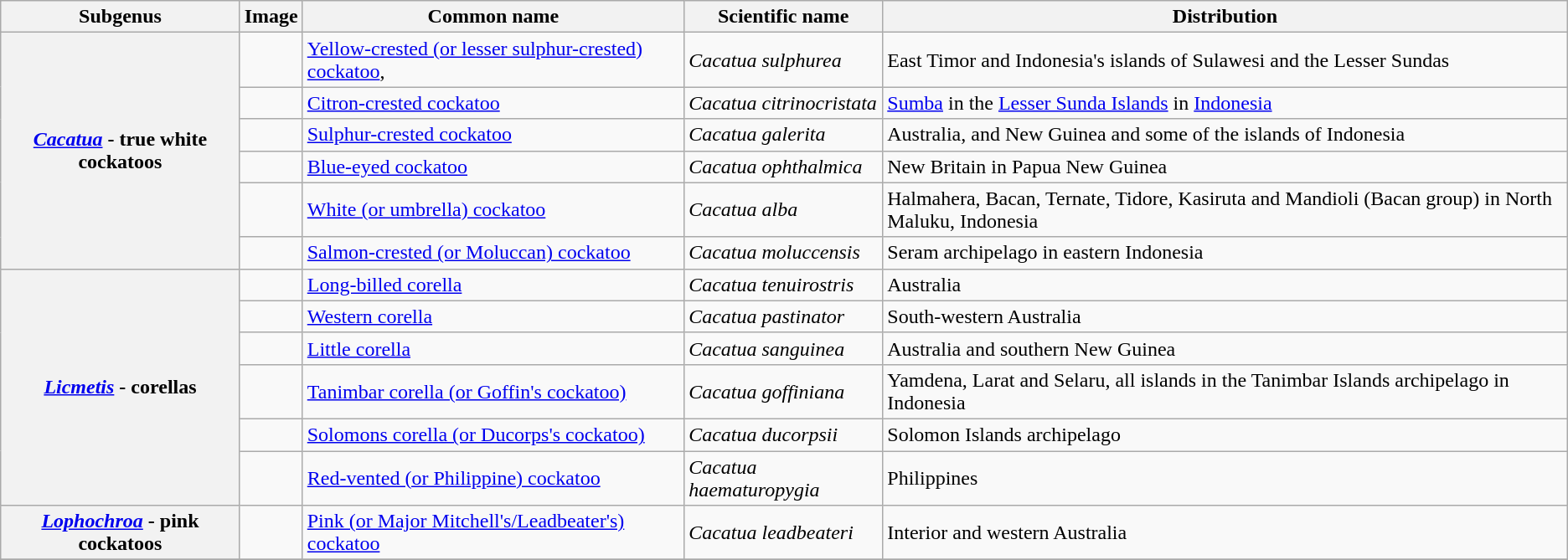<table class="wikitable collapsible">
<tr>
<th>Subgenus</th>
<th>Image</th>
<th>Common name</th>
<th>Scientific name</th>
<th>Distribution</th>
</tr>
<tr>
<th rowspan="6" style="text-align:center;"><em><a href='#'>Cacatua</a></em> - true white cockatoos</th>
<td></td>
<td><a href='#'>Yellow-crested (or lesser sulphur-crested) cockatoo</a>,</td>
<td><em>Cacatua sulphurea</em></td>
<td>East Timor and Indonesia's islands of Sulawesi and the Lesser Sundas</td>
</tr>
<tr>
<td></td>
<td><a href='#'>Citron-crested cockatoo</a></td>
<td><em>Cacatua citrinocristata</em></td>
<td><a href='#'>Sumba</a> in the <a href='#'>Lesser Sunda Islands</a> in <a href='#'>Indonesia</a></td>
</tr>
<tr>
<td></td>
<td><a href='#'>Sulphur-crested cockatoo</a></td>
<td><em>Cacatua galerita</em></td>
<td>Australia, and New Guinea and some of the islands of Indonesia</td>
</tr>
<tr>
<td></td>
<td><a href='#'>Blue-eyed cockatoo</a></td>
<td><em>Cacatua ophthalmica</em></td>
<td>New Britain in Papua New Guinea</td>
</tr>
<tr>
<td></td>
<td><a href='#'>White (or umbrella) cockatoo</a></td>
<td><em>Cacatua alba</em></td>
<td>Halmahera, Bacan, Ternate, Tidore, Kasiruta and Mandioli (Bacan group) in North Maluku, Indonesia</td>
</tr>
<tr>
<td></td>
<td><a href='#'>Salmon-crested (or Moluccan) cockatoo</a></td>
<td><em>Cacatua moluccensis</em></td>
<td>Seram archipelago in eastern Indonesia</td>
</tr>
<tr>
<th rowspan="6" style="text-align:center;"><em><a href='#'>Licmetis</a></em> - corellas</th>
<td></td>
<td><a href='#'>Long-billed corella</a></td>
<td><em>Cacatua tenuirostris</em></td>
<td>Australia</td>
</tr>
<tr>
<td></td>
<td><a href='#'>Western corella</a></td>
<td><em>Cacatua pastinator</em></td>
<td>South-western Australia</td>
</tr>
<tr>
<td></td>
<td><a href='#'>Little corella</a></td>
<td><em>Cacatua sanguinea</em></td>
<td>Australia and southern New Guinea</td>
</tr>
<tr>
<td></td>
<td><a href='#'>Tanimbar corella (or Goffin's cockatoo)</a></td>
<td><em>Cacatua goffiniana</em></td>
<td>Yamdena, Larat and Selaru, all islands in the Tanimbar Islands archipelago in Indonesia</td>
</tr>
<tr>
<td></td>
<td><a href='#'>Solomons corella (or Ducorps's cockatoo)</a></td>
<td><em>Cacatua ducorpsii</em></td>
<td>Solomon Islands archipelago</td>
</tr>
<tr>
<td></td>
<td><a href='#'>Red-vented (or Philippine) cockatoo</a></td>
<td><em>Cacatua haematuropygia</em></td>
<td>Philippines</td>
</tr>
<tr>
<th><em><a href='#'>Lophochroa</a></em> - pink cockatoos</th>
<td></td>
<td><a href='#'>Pink (or Major Mitchell's/Leadbeater's) cockatoo</a></td>
<td><em>Cacatua leadbeateri</em></td>
<td>Interior and western Australia</td>
</tr>
<tr>
</tr>
</table>
